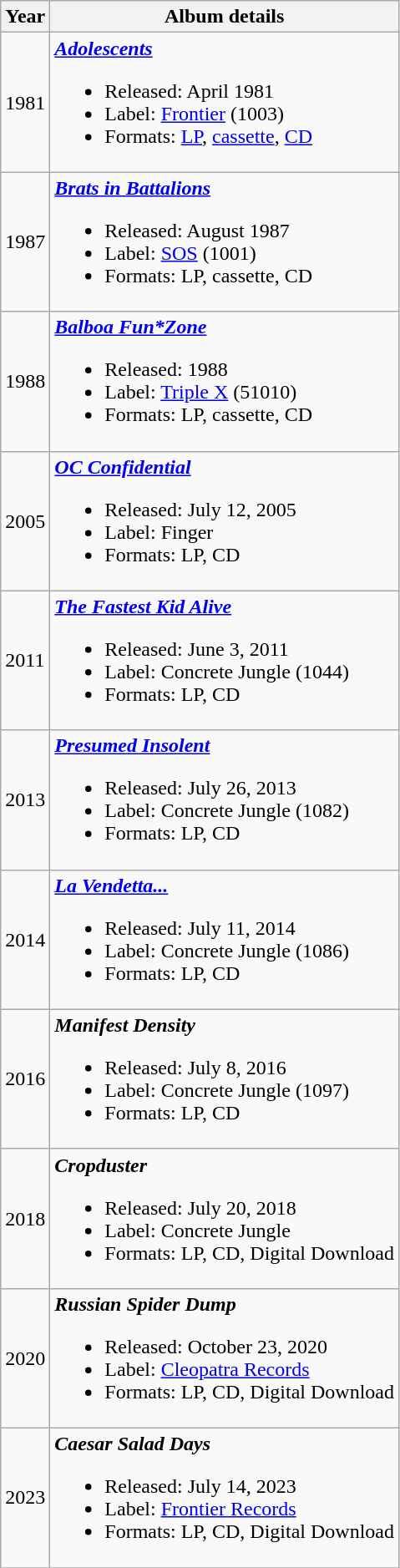<table class ="wikitable">
<tr>
<th>Year</th>
<th>Album details</th>
</tr>
<tr>
<td>1981</td>
<td><strong><em><a href='#'>Adolescents</a></em></strong><br><ul><li>Released: April 1981</li><li>Label: <a href='#'>Frontier</a> (1003)</li><li>Formats: <a href='#'>LP</a>, <a href='#'>cassette</a>, <a href='#'>CD</a></li></ul></td>
</tr>
<tr>
<td>1987</td>
<td><strong><em><a href='#'>Brats in Battalions</a></em></strong><br><ul><li>Released: August 1987</li><li>Label: <a href='#'>SOS</a> (1001)</li><li>Formats: LP, cassette, CD</li></ul></td>
</tr>
<tr>
<td>1988</td>
<td><strong><em><a href='#'>Balboa Fun*Zone</a></em></strong><br><ul><li>Released: 1988</li><li>Label: <a href='#'>Triple X</a> (51010)</li><li>Formats: LP, cassette, CD</li></ul></td>
</tr>
<tr>
<td>2005</td>
<td><strong><em><a href='#'>OC Confidential</a></em></strong><br><ul><li>Released: July 12, 2005</li><li>Label: Finger</li><li>Formats: LP, CD</li></ul></td>
</tr>
<tr>
<td>2011</td>
<td><strong><em><a href='#'>The Fastest Kid Alive</a></em></strong><br><ul><li>Released: June 3, 2011</li><li>Label: Concrete Jungle (1044)</li><li>Formats: LP, CD</li></ul></td>
</tr>
<tr>
<td>2013</td>
<td><strong><em><a href='#'>Presumed Insolent</a></em></strong><br><ul><li>Released: July 26, 2013</li><li>Label: Concrete Jungle (1082)</li><li>Formats: LP, CD</li></ul></td>
</tr>
<tr>
<td>2014</td>
<td><strong><em><a href='#'>La Vendetta...</a></em></strong><br><ul><li>Released: July 11, 2014</li><li>Label: Concrete Jungle (1086)</li><li>Formats: LP, CD</li></ul></td>
</tr>
<tr>
<td>2016</td>
<td><strong><em>Manifest Density</em></strong><br><ul><li>Released: July 8, 2016</li><li>Label: Concrete Jungle (1097)</li><li>Formats: LP, CD</li></ul></td>
</tr>
<tr>
<td>2018</td>
<td><strong><em>Cropduster</em></strong><br><ul><li>Released: July 20, 2018</li><li>Label: Concrete Jungle</li><li>Formats: LP, CD, Digital Download</li></ul></td>
</tr>
<tr>
<td>2020</td>
<td><strong><em>Russian Spider Dump</em></strong><br><ul><li>Released: October 23, 2020</li><li>Label: <a href='#'>Cleopatra Records</a></li><li>Formats: LP, CD, Digital Download</li></ul></td>
</tr>
<tr>
<td>2023</td>
<td><strong><em>Caesar Salad Days</em></strong><br><ul><li>Released: July 14, 2023</li><li>Label: <a href='#'>Frontier Records</a></li><li>Formats: LP, CD, Digital Download</li></ul></td>
</tr>
<tr>
</tr>
</table>
